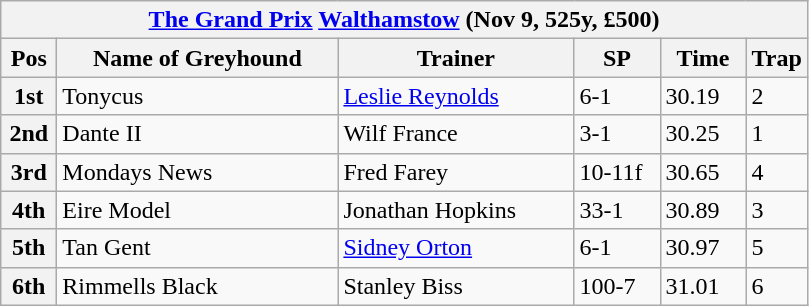<table class="wikitable">
<tr>
<th colspan="6"><a href='#'>The Grand Prix</a> <a href='#'>Walthamstow</a> (Nov 9, 525y, £500)</th>
</tr>
<tr>
<th width=30>Pos</th>
<th width=180>Name of Greyhound</th>
<th width=150>Trainer</th>
<th width=50>SP</th>
<th width=50>Time</th>
<th width=30>Trap</th>
</tr>
<tr>
<th>1st</th>
<td>Tonycus</td>
<td><a href='#'>Leslie Reynolds</a></td>
<td>6-1</td>
<td>30.19</td>
<td>2</td>
</tr>
<tr>
<th>2nd</th>
<td>Dante II</td>
<td>Wilf France</td>
<td>3-1</td>
<td>30.25</td>
<td>1</td>
</tr>
<tr>
<th>3rd</th>
<td>Mondays News</td>
<td>Fred Farey</td>
<td>10-11f</td>
<td>30.65</td>
<td>4</td>
</tr>
<tr>
<th>4th</th>
<td>Eire Model</td>
<td>Jonathan Hopkins</td>
<td>33-1</td>
<td>30.89</td>
<td>3</td>
</tr>
<tr>
<th>5th</th>
<td>Tan Gent</td>
<td><a href='#'>Sidney Orton</a></td>
<td>6-1</td>
<td>30.97</td>
<td>5</td>
</tr>
<tr>
<th>6th</th>
<td>Rimmells Black</td>
<td>Stanley Biss</td>
<td>100-7</td>
<td>31.01</td>
<td>6</td>
</tr>
</table>
